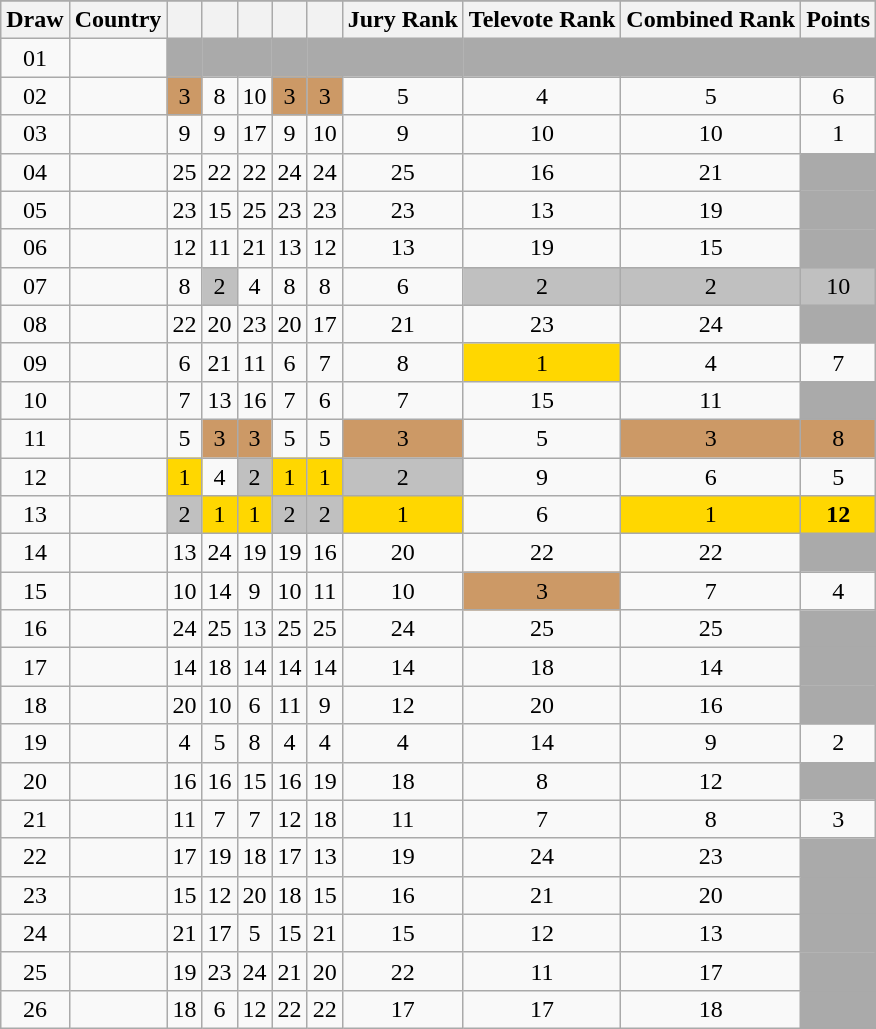<table class="sortable wikitable collapsible plainrowheaders" style="text-align:center;">
<tr>
</tr>
<tr>
<th scope="col">Draw</th>
<th scope="col">Country</th>
<th scope="col"><small></small></th>
<th scope="col"><small></small></th>
<th scope="col"><small></small></th>
<th scope="col"><small></small></th>
<th scope="col"><small></small></th>
<th scope="col">Jury Rank</th>
<th scope="col">Televote Rank</th>
<th scope="col">Combined Rank</th>
<th scope="col">Points</th>
</tr>
<tr class="sortbottom">
<td>01</td>
<td style="text-align:left;"></td>
<td style="background:#aaa;"></td>
<td style="background:#aaa;"></td>
<td style="background:#aaa;"></td>
<td style="background:#aaa;"></td>
<td style="background:#aaa;"></td>
<td style="background:#aaa;"></td>
<td style="background:#aaa;"></td>
<td style="background:#aaa;"></td>
<td style="background:#aaa;"></td>
</tr>
<tr>
<td>02</td>
<td style="text-align:left;"></td>
<td style="background:#c96;">3</td>
<td>8</td>
<td>10</td>
<td style="background:#c96;">3</td>
<td style="background:#c96;">3</td>
<td>5</td>
<td>4</td>
<td>5</td>
<td>6</td>
</tr>
<tr>
<td>03</td>
<td style="text-align:left;"></td>
<td>9</td>
<td>9</td>
<td>17</td>
<td>9</td>
<td>10</td>
<td>9</td>
<td>10</td>
<td>10</td>
<td>1</td>
</tr>
<tr>
<td>04</td>
<td style="text-align:left;"></td>
<td>25</td>
<td>22</td>
<td>22</td>
<td>24</td>
<td>24</td>
<td>25</td>
<td>16</td>
<td>21</td>
<td style="background:#aaa;"></td>
</tr>
<tr>
<td>05</td>
<td style="text-align:left;"></td>
<td>23</td>
<td>15</td>
<td>25</td>
<td>23</td>
<td>23</td>
<td>23</td>
<td>13</td>
<td>19</td>
<td style="background:#aaa;"></td>
</tr>
<tr>
<td>06</td>
<td style="text-align:left;"></td>
<td>12</td>
<td>11</td>
<td>21</td>
<td>13</td>
<td>12</td>
<td>13</td>
<td>19</td>
<td>15</td>
<td style="background:#aaa;"></td>
</tr>
<tr>
<td>07</td>
<td style="text-align:left;"></td>
<td>8</td>
<td style="background:silver;">2</td>
<td>4</td>
<td>8</td>
<td>8</td>
<td>6</td>
<td style="background:silver;">2</td>
<td style="background:silver;">2</td>
<td style="background:silver;">10</td>
</tr>
<tr>
<td>08</td>
<td style="text-align:left;"></td>
<td>22</td>
<td>20</td>
<td>23</td>
<td>20</td>
<td>17</td>
<td>21</td>
<td>23</td>
<td>24</td>
<td style="background:#aaa;"></td>
</tr>
<tr>
<td>09</td>
<td style="text-align:left;"></td>
<td>6</td>
<td>21</td>
<td>11</td>
<td>6</td>
<td>7</td>
<td>8</td>
<td style="background:gold;">1</td>
<td>4</td>
<td>7</td>
</tr>
<tr>
<td>10</td>
<td style="text-align:left;"></td>
<td>7</td>
<td>13</td>
<td>16</td>
<td>7</td>
<td>6</td>
<td>7</td>
<td>15</td>
<td>11</td>
<td style="background:#aaa;"></td>
</tr>
<tr>
<td>11</td>
<td style="text-align:left;"></td>
<td>5</td>
<td style="background:#c96;">3</td>
<td style="background:#c96;">3</td>
<td>5</td>
<td>5</td>
<td style="background:#c96;">3</td>
<td>5</td>
<td style="background:#c96;">3</td>
<td style="background:#c96;">8</td>
</tr>
<tr>
<td>12</td>
<td style="text-align:left;"></td>
<td style="background:gold;">1</td>
<td>4</td>
<td style="background:silver;">2</td>
<td style="background:gold;">1</td>
<td style="background:gold;">1</td>
<td style="background:silver;">2</td>
<td>9</td>
<td>6</td>
<td>5</td>
</tr>
<tr>
<td>13</td>
<td style="text-align:left;"></td>
<td style="background:silver;">2</td>
<td style="background:gold;">1</td>
<td style="background:gold;">1</td>
<td style="background:silver;">2</td>
<td style="background:silver;">2</td>
<td style="background:gold;">1</td>
<td>6</td>
<td style="background:gold;">1</td>
<td style="background:gold;"><strong>12</strong></td>
</tr>
<tr>
<td>14</td>
<td style="text-align:left;"></td>
<td>13</td>
<td>24</td>
<td>19</td>
<td>19</td>
<td>16</td>
<td>20</td>
<td>22</td>
<td>22</td>
<td style="background:#aaa;"></td>
</tr>
<tr>
<td>15</td>
<td style="text-align:left;"></td>
<td>10</td>
<td>14</td>
<td>9</td>
<td>10</td>
<td>11</td>
<td>10</td>
<td style="background:#c96;">3</td>
<td>7</td>
<td>4</td>
</tr>
<tr>
<td>16</td>
<td style="text-align:left;"></td>
<td>24</td>
<td>25</td>
<td>13</td>
<td>25</td>
<td>25</td>
<td>24</td>
<td>25</td>
<td>25</td>
<td style="background:#aaa;"></td>
</tr>
<tr>
<td>17</td>
<td style="text-align:left;"></td>
<td>14</td>
<td>18</td>
<td>14</td>
<td>14</td>
<td>14</td>
<td>14</td>
<td>18</td>
<td>14</td>
<td style="background:#aaa;"></td>
</tr>
<tr>
<td>18</td>
<td style="text-align:left;"></td>
<td>20</td>
<td>10</td>
<td>6</td>
<td>11</td>
<td>9</td>
<td>12</td>
<td>20</td>
<td>16</td>
<td style="background:#aaa;"></td>
</tr>
<tr>
<td>19</td>
<td style="text-align:left;"></td>
<td>4</td>
<td>5</td>
<td>8</td>
<td>4</td>
<td>4</td>
<td>4</td>
<td>14</td>
<td>9</td>
<td>2</td>
</tr>
<tr>
<td>20</td>
<td style="text-align:left;"></td>
<td>16</td>
<td>16</td>
<td>15</td>
<td>16</td>
<td>19</td>
<td>18</td>
<td>8</td>
<td>12</td>
<td style="background:#aaa;"></td>
</tr>
<tr>
<td>21</td>
<td style="text-align:left;"></td>
<td>11</td>
<td>7</td>
<td>7</td>
<td>12</td>
<td>18</td>
<td>11</td>
<td>7</td>
<td>8</td>
<td>3</td>
</tr>
<tr>
<td>22</td>
<td style="text-align:left;"></td>
<td>17</td>
<td>19</td>
<td>18</td>
<td>17</td>
<td>13</td>
<td>19</td>
<td>24</td>
<td>23</td>
<td style="background:#aaa;"></td>
</tr>
<tr>
<td>23</td>
<td style="text-align:left;"></td>
<td>15</td>
<td>12</td>
<td>20</td>
<td>18</td>
<td>15</td>
<td>16</td>
<td>21</td>
<td>20</td>
<td style="background:#aaa;"></td>
</tr>
<tr>
<td>24</td>
<td style="text-align:left;"></td>
<td>21</td>
<td>17</td>
<td>5</td>
<td>15</td>
<td>21</td>
<td>15</td>
<td>12</td>
<td>13</td>
<td style="background:#aaa;"></td>
</tr>
<tr>
<td>25</td>
<td style="text-align:left;"></td>
<td>19</td>
<td>23</td>
<td>24</td>
<td>21</td>
<td>20</td>
<td>22</td>
<td>11</td>
<td>17</td>
<td style="background:#aaa;"></td>
</tr>
<tr>
<td>26</td>
<td style="text-align:left;"></td>
<td>18</td>
<td>6</td>
<td>12</td>
<td>22</td>
<td>22</td>
<td>17</td>
<td>17</td>
<td>18</td>
<td style="background:#aaa;"></td>
</tr>
</table>
